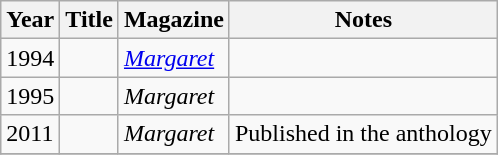<table class="wikitable">
<tr>
<th>Year</th>
<th>Title</th>
<th>Magazine</th>
<th>Notes</th>
</tr>
<tr>
<td>1994</td>
<td></td>
<td><em><a href='#'>Margaret</a></em></td>
<td></td>
</tr>
<tr>
<td>1995</td>
<td></td>
<td><em>Margaret</em></td>
<td></td>
</tr>
<tr>
<td>2011</td>
<td></td>
<td><em>Margaret</em></td>
<td>Published in the anthology </td>
</tr>
<tr>
</tr>
</table>
